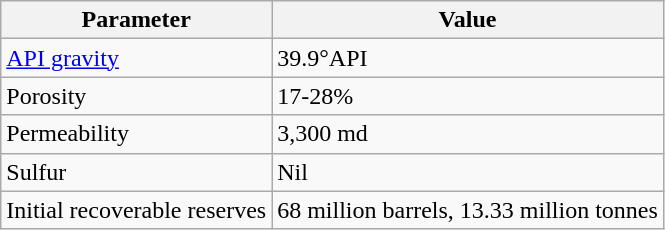<table class="wikitable">
<tr>
<th>Parameter</th>
<th>Value</th>
</tr>
<tr>
<td><a href='#'>API gravity</a></td>
<td>39.9°API</td>
</tr>
<tr>
<td>Porosity</td>
<td>17-28%</td>
</tr>
<tr>
<td>Permeability</td>
<td>3,300 md</td>
</tr>
<tr>
<td>Sulfur</td>
<td>Nil</td>
</tr>
<tr>
<td>Initial recoverable reserves</td>
<td>68 million barrels, 13.33 million tonnes</td>
</tr>
</table>
